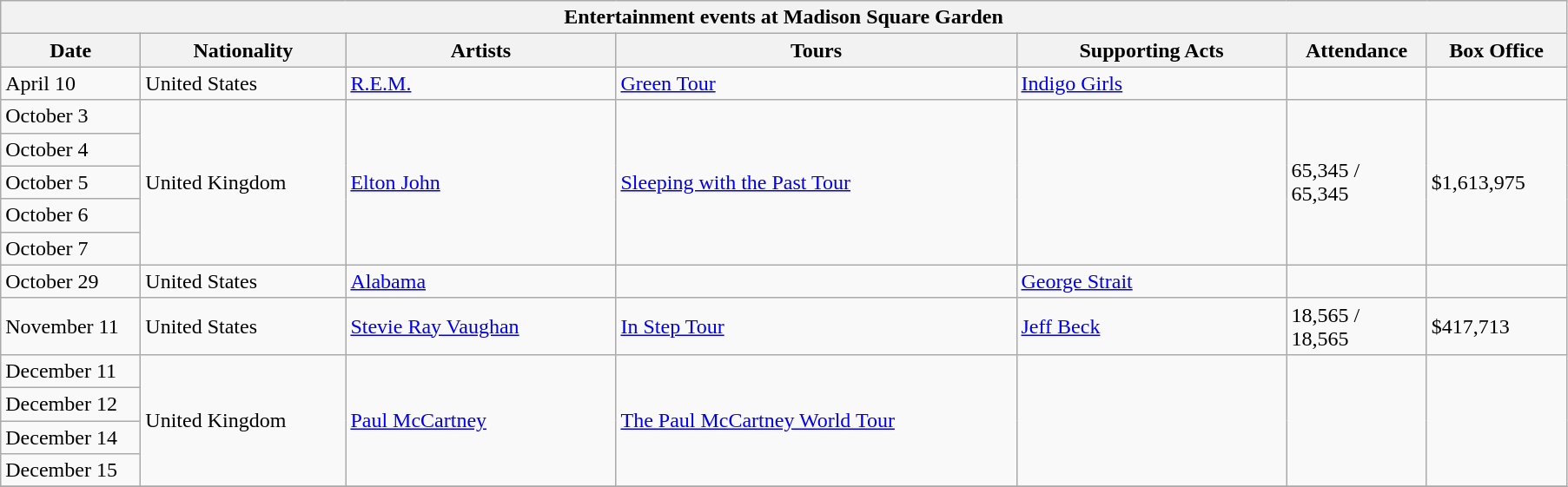<table class="wikitable">
<tr>
<th colspan="7">Entertainment events at Madison Square Garden</th>
</tr>
<tr>
<th width=100>Date</th>
<th width=150>Nationality</th>
<th width=200>Artists</th>
<th width=300>Tours</th>
<th width=200>Supporting Acts</th>
<th width=100>Attendance</th>
<th width=100>Box Office</th>
</tr>
<tr>
<td>April 10</td>
<td>United States</td>
<td><a href='#'>R.E.M.</a></td>
<td><a href='#'>Green Tour</a></td>
<td><a href='#'>Indigo Girls</a></td>
<td></td>
<td></td>
</tr>
<tr>
<td>October 3</td>
<td rowspan=5>United Kingdom</td>
<td rowspan=5><a href='#'>Elton John</a></td>
<td rowspan=5><a href='#'>Sleeping with the Past Tour</a></td>
<td rowspan=5></td>
<td rowspan=5>65,345 / 65,345</td>
<td rowspan=5>$1,613,975</td>
</tr>
<tr>
<td>October 4</td>
</tr>
<tr>
<td>October 5</td>
</tr>
<tr>
<td>October 6</td>
</tr>
<tr>
<td>October 7</td>
</tr>
<tr>
<td>October 29</td>
<td>United States</td>
<td><a href='#'>Alabama</a></td>
<td></td>
<td><a href='#'>George Strait</a></td>
<td></td>
<td></td>
</tr>
<tr>
<td>November 11</td>
<td>United States</td>
<td><a href='#'>Stevie Ray Vaughan</a></td>
<td><a href='#'>In Step Tour</a></td>
<td><a href='#'>Jeff Beck</a></td>
<td>18,565 / 18,565</td>
<td>$417,713</td>
</tr>
<tr>
<td>December 11</td>
<td rowspan=4>United Kingdom</td>
<td rowspan=4><a href='#'>Paul McCartney</a></td>
<td rowspan=4><a href='#'>The Paul McCartney World Tour</a></td>
<td rowspan=4></td>
<td rowspan=4></td>
<td rowspan=4></td>
</tr>
<tr>
<td>December 12</td>
</tr>
<tr>
<td>December 14</td>
</tr>
<tr>
<td>December 15</td>
</tr>
<tr>
</tr>
</table>
